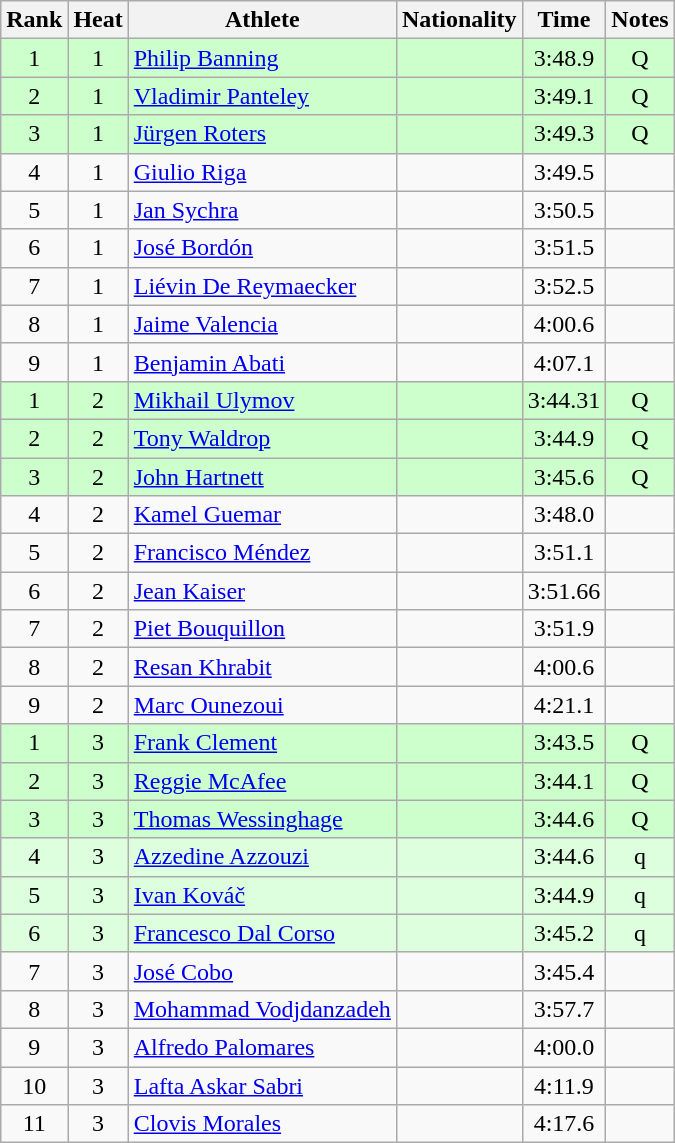<table class="wikitable sortable" style="text-align:center">
<tr>
<th>Rank</th>
<th>Heat</th>
<th>Athlete</th>
<th>Nationality</th>
<th>Time</th>
<th>Notes</th>
</tr>
<tr bgcolor=ccffcc>
<td>1</td>
<td>1</td>
<td align=left><a href='#'>Philip Banning</a></td>
<td align=left></td>
<td>3:48.9</td>
<td>Q</td>
</tr>
<tr bgcolor=ccffcc>
<td>2</td>
<td>1</td>
<td align=left><a href='#'>Vladimir Panteley</a></td>
<td align=left></td>
<td>3:49.1</td>
<td>Q</td>
</tr>
<tr bgcolor=ccffcc>
<td>3</td>
<td>1</td>
<td align=left><a href='#'>Jürgen Roters</a></td>
<td align=left></td>
<td>3:49.3</td>
<td>Q</td>
</tr>
<tr>
<td>4</td>
<td>1</td>
<td align=left><a href='#'>Giulio Riga</a></td>
<td align=left></td>
<td>3:49.5</td>
<td></td>
</tr>
<tr>
<td>5</td>
<td>1</td>
<td align=left><a href='#'>Jan Sychra</a></td>
<td align=left></td>
<td>3:50.5</td>
<td></td>
</tr>
<tr>
<td>6</td>
<td>1</td>
<td align=left><a href='#'>José Bordón</a></td>
<td align=left></td>
<td>3:51.5</td>
<td></td>
</tr>
<tr>
<td>7</td>
<td>1</td>
<td align=left><a href='#'>Liévin De Reymaecker</a></td>
<td align=left></td>
<td>3:52.5</td>
<td></td>
</tr>
<tr>
<td>8</td>
<td>1</td>
<td align=left><a href='#'>Jaime Valencia</a></td>
<td align=left></td>
<td>4:00.6</td>
<td></td>
</tr>
<tr>
<td>9</td>
<td>1</td>
<td align=left><a href='#'>Benjamin Abati</a></td>
<td align=left></td>
<td>4:07.1</td>
<td></td>
</tr>
<tr bgcolor=ccffcc>
<td>1</td>
<td>2</td>
<td align=left><a href='#'>Mikhail Ulymov</a></td>
<td align=left></td>
<td>3:44.31</td>
<td>Q</td>
</tr>
<tr bgcolor=ccffcc>
<td>2</td>
<td>2</td>
<td align=left><a href='#'>Tony Waldrop</a></td>
<td align=left></td>
<td>3:44.9</td>
<td>Q</td>
</tr>
<tr bgcolor=ccffcc>
<td>3</td>
<td>2</td>
<td align=left><a href='#'>John Hartnett</a></td>
<td align=left></td>
<td>3:45.6</td>
<td>Q</td>
</tr>
<tr>
<td>4</td>
<td>2</td>
<td align=left><a href='#'>Kamel Guemar</a></td>
<td align=left></td>
<td>3:48.0</td>
<td></td>
</tr>
<tr>
<td>5</td>
<td>2</td>
<td align=left><a href='#'>Francisco Méndez</a></td>
<td align=left></td>
<td>3:51.1</td>
<td></td>
</tr>
<tr>
<td>6</td>
<td>2</td>
<td align=left><a href='#'>Jean Kaiser</a></td>
<td align=left></td>
<td>3:51.66</td>
<td></td>
</tr>
<tr>
<td>7</td>
<td>2</td>
<td align=left><a href='#'>Piet Bouquillon</a></td>
<td align=left></td>
<td>3:51.9</td>
<td></td>
</tr>
<tr>
<td>8</td>
<td>2</td>
<td align=left><a href='#'>Resan Khrabit</a></td>
<td align=left></td>
<td>4:00.6</td>
<td></td>
</tr>
<tr>
<td>9</td>
<td>2</td>
<td align=left><a href='#'>Marc Ounezoui</a></td>
<td align=left></td>
<td>4:21.1</td>
<td></td>
</tr>
<tr bgcolor=ccffcc>
<td>1</td>
<td>3</td>
<td align=left><a href='#'>Frank Clement</a></td>
<td align=left></td>
<td>3:43.5</td>
<td>Q</td>
</tr>
<tr bgcolor=ccffcc>
<td>2</td>
<td>3</td>
<td align=left><a href='#'>Reggie McAfee</a></td>
<td align=left></td>
<td>3:44.1</td>
<td>Q</td>
</tr>
<tr bgcolor=ccffcc>
<td>3</td>
<td>3</td>
<td align=left><a href='#'>Thomas Wessinghage</a></td>
<td align=left></td>
<td>3:44.6</td>
<td>Q</td>
</tr>
<tr bgcolor=ddffdd>
<td>4</td>
<td>3</td>
<td align=left><a href='#'>Azzedine Azzouzi</a></td>
<td align=left></td>
<td>3:44.6</td>
<td>q</td>
</tr>
<tr bgcolor=ddffdd>
<td>5</td>
<td>3</td>
<td align=left><a href='#'>Ivan Kováč</a></td>
<td align=left></td>
<td>3:44.9</td>
<td>q</td>
</tr>
<tr bgcolor=ddffdd>
<td>6</td>
<td>3</td>
<td align=left><a href='#'>Francesco Dal Corso</a></td>
<td align=left></td>
<td>3:45.2</td>
<td>q</td>
</tr>
<tr>
<td>7</td>
<td>3</td>
<td align=left><a href='#'>José Cobo</a></td>
<td align=left></td>
<td>3:45.4</td>
<td></td>
</tr>
<tr>
<td>8</td>
<td>3</td>
<td align=left><a href='#'>Mohammad Vodjdanzadeh</a></td>
<td align=left></td>
<td>3:57.7</td>
<td></td>
</tr>
<tr>
<td>9</td>
<td>3</td>
<td align=left><a href='#'>Alfredo Palomares</a></td>
<td align=left></td>
<td>4:00.0</td>
<td></td>
</tr>
<tr>
<td>10</td>
<td>3</td>
<td align=left><a href='#'>Lafta Askar Sabri</a></td>
<td align=left></td>
<td>4:11.9</td>
<td></td>
</tr>
<tr>
<td>11</td>
<td>3</td>
<td align=left><a href='#'>Clovis Morales</a></td>
<td align=left></td>
<td>4:17.6</td>
<td></td>
</tr>
</table>
